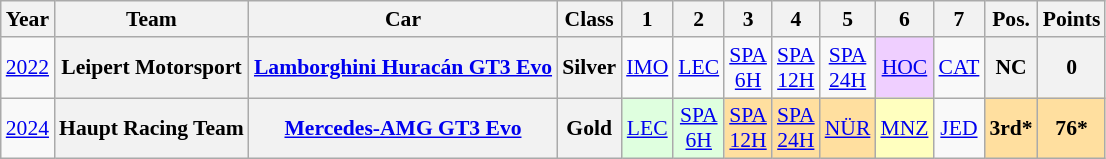<table class="wikitable" border="1" style="text-align:center; font-size:90%;">
<tr>
<th>Year</th>
<th>Team</th>
<th>Car</th>
<th>Class</th>
<th>1</th>
<th>2</th>
<th>3</th>
<th>4</th>
<th>5</th>
<th>6</th>
<th>7</th>
<th>Pos.</th>
<th>Points</th>
</tr>
<tr>
<td><a href='#'>2022</a></td>
<th>Leipert Motorsport</th>
<th><a href='#'>Lamborghini Huracán GT3 Evo</a></th>
<th>Silver</th>
<td style="background:#;"><a href='#'>IMO</a></td>
<td style="background:#;"><a href='#'>LEC</a></td>
<td style="background:#;"><a href='#'>SPA<br>6H</a></td>
<td style="background:#;"><a href='#'>SPA<br>12H</a></td>
<td style="background:#;"><a href='#'>SPA<br>24H</a></td>
<td style="background:#EFCFFF;"><a href='#'>HOC</a><br></td>
<td style="background:#;"><a href='#'>CAT</a></td>
<th>NC</th>
<th>0</th>
</tr>
<tr>
<td><a href='#'>2024</a></td>
<th nowrap>Haupt Racing Team</th>
<th nowrap><a href='#'>Mercedes-AMG GT3 Evo</a></th>
<th>Gold</th>
<td style="background:#DFFFDF;"><a href='#'>LEC</a><br></td>
<td style="background:#DFFFDF;"><a href='#'>SPA<br>6H</a><br></td>
<td style="background:#FFDF9F;"><a href='#'>SPA<br>12H</a><br></td>
<td style="background:#FFDF9F;"><a href='#'>SPA<br>24H</a><br></td>
<td style="background:#FFDF9F;"><a href='#'>NÜR</a><br></td>
<td style="background:#FFFFBF;"><a href='#'>MNZ</a><br></td>
<td style="background:#;"><a href='#'>JED</a><br></td>
<th style="background:#FFDF9F;">3rd*</th>
<th style="background:#FFDF9F;">76*</th>
</tr>
</table>
